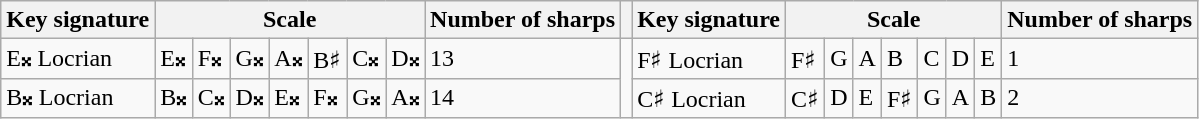<table class="wikitable">
<tr>
<th>Key signature</th>
<th colspan="7">Scale</th>
<th>Number of sharps</th>
<th></th>
<th>Key signature</th>
<th colspan="7">Scale</th>
<th>Number of sharps</th>
</tr>
<tr>
<td>E𝄪 Locrian</td>
<td>E𝄪</td>
<td>F𝄪</td>
<td>G𝄪</td>
<td>A𝄪</td>
<td>B♯</td>
<td>C𝄪</td>
<td>D𝄪</td>
<td>13</td>
<td rowspan="2"></td>
<td>F♯ Locrian</td>
<td>F♯</td>
<td>G</td>
<td>A</td>
<td>B</td>
<td>C</td>
<td>D</td>
<td>E</td>
<td>1</td>
</tr>
<tr>
<td>B𝄪 Locrian</td>
<td>B𝄪</td>
<td>C𝄪</td>
<td>D𝄪</td>
<td>E𝄪</td>
<td>F𝄪</td>
<td>G𝄪</td>
<td>A𝄪</td>
<td>14</td>
<td>C♯ Locrian</td>
<td>C♯</td>
<td>D</td>
<td>E</td>
<td>F♯</td>
<td>G</td>
<td>A</td>
<td>B</td>
<td>2</td>
</tr>
</table>
